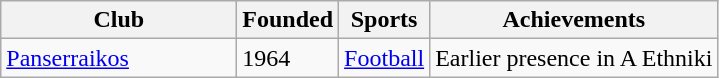<table class="wikitable">
<tr>
<th width="150">Club</th>
<th>Founded</th>
<th>Sports</th>
<th>Achievements</th>
</tr>
<tr>
<td><a href='#'>Panserraikos</a></td>
<td>1964</td>
<td><a href='#'>Football</a></td>
<td>Earlier presence in A Ethniki</td>
</tr>
</table>
